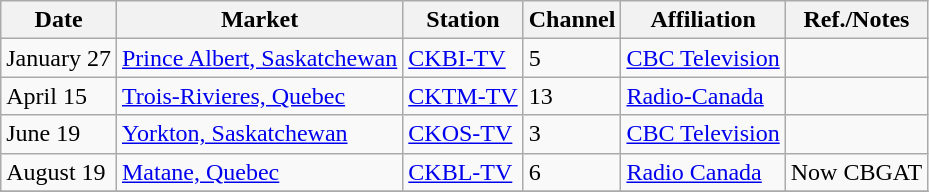<table class="wikitable">
<tr>
<th>Date</th>
<th>Market</th>
<th>Station</th>
<th>Channel</th>
<th>Affiliation</th>
<th>Ref./Notes</th>
</tr>
<tr>
<td>January 27</td>
<td><a href='#'>Prince Albert, Saskatchewan</a></td>
<td><a href='#'>CKBI-TV</a></td>
<td>5</td>
<td><a href='#'>CBC Television</a></td>
<td></td>
</tr>
<tr>
<td>April 15</td>
<td><a href='#'>Trois-Rivieres, Quebec</a></td>
<td><a href='#'>CKTM-TV</a></td>
<td>13</td>
<td><a href='#'>Radio-Canada</a></td>
<td></td>
</tr>
<tr>
<td>June 19</td>
<td><a href='#'>Yorkton, Saskatchewan</a></td>
<td><a href='#'>CKOS-TV</a></td>
<td>3</td>
<td><a href='#'>CBC Television</a></td>
<td></td>
</tr>
<tr>
<td>August 19</td>
<td><a href='#'>Matane, Quebec</a></td>
<td><a href='#'>CKBL-TV</a></td>
<td>6</td>
<td><a href='#'>Radio Canada</a></td>
<td>Now CBGAT</td>
</tr>
<tr>
</tr>
</table>
